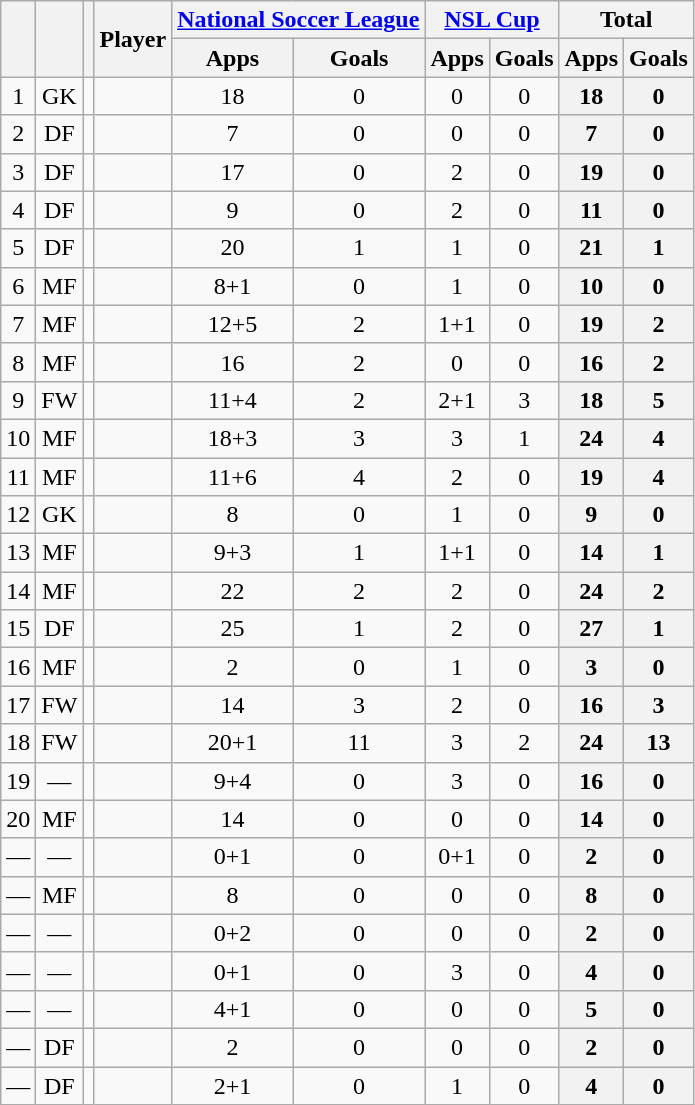<table class="wikitable sortable" style="text-align:center">
<tr>
<th rowspan="2"></th>
<th rowspan="2"></th>
<th rowspan="2"></th>
<th rowspan="2">Player</th>
<th colspan="2"><a href='#'>National Soccer League</a></th>
<th colspan="2"><a href='#'>NSL Cup</a></th>
<th colspan="2">Total</th>
</tr>
<tr>
<th>Apps</th>
<th>Goals</th>
<th>Apps</th>
<th>Goals</th>
<th>Apps</th>
<th>Goals</th>
</tr>
<tr>
<td>1</td>
<td>GK</td>
<td></td>
<td align="left"><br></td>
<td>18</td>
<td>0<br></td>
<td>0</td>
<td>0<br></td>
<th>18</th>
<th>0</th>
</tr>
<tr>
<td>2</td>
<td>DF</td>
<td></td>
<td align="left"><br></td>
<td>7</td>
<td>0<br></td>
<td>0</td>
<td>0<br></td>
<th>7</th>
<th>0</th>
</tr>
<tr>
<td>3</td>
<td>DF</td>
<td></td>
<td align="left"><br></td>
<td>17</td>
<td>0<br></td>
<td>2</td>
<td>0<br></td>
<th>19</th>
<th>0</th>
</tr>
<tr>
<td>4</td>
<td>DF</td>
<td></td>
<td align="left"><br></td>
<td>9</td>
<td>0<br></td>
<td>2</td>
<td>0<br></td>
<th>11</th>
<th>0</th>
</tr>
<tr>
<td>5</td>
<td>DF</td>
<td></td>
<td align="left"><br></td>
<td>20</td>
<td>1<br></td>
<td>1</td>
<td>0<br></td>
<th>21</th>
<th>1</th>
</tr>
<tr>
<td>6</td>
<td>MF</td>
<td></td>
<td align="left"><br></td>
<td>8+1</td>
<td>0<br></td>
<td>1</td>
<td>0<br></td>
<th>10</th>
<th>0</th>
</tr>
<tr>
<td>7</td>
<td>MF</td>
<td></td>
<td align="left"><br></td>
<td>12+5</td>
<td>2<br></td>
<td>1+1</td>
<td>0<br></td>
<th>19</th>
<th>2</th>
</tr>
<tr>
<td>8</td>
<td>MF</td>
<td></td>
<td align="left"><br></td>
<td>16</td>
<td>2<br></td>
<td>0</td>
<td>0<br></td>
<th>16</th>
<th>2</th>
</tr>
<tr>
<td>9</td>
<td>FW</td>
<td></td>
<td align="left"><br></td>
<td>11+4</td>
<td>2<br></td>
<td>2+1</td>
<td>3<br></td>
<th>18</th>
<th>5</th>
</tr>
<tr>
<td>10</td>
<td>MF</td>
<td></td>
<td align="left"><br></td>
<td>18+3</td>
<td>3<br></td>
<td>3</td>
<td>1<br></td>
<th>24</th>
<th>4</th>
</tr>
<tr>
<td>11</td>
<td>MF</td>
<td></td>
<td align="left"><br></td>
<td>11+6</td>
<td>4<br></td>
<td>2</td>
<td>0<br></td>
<th>19</th>
<th>4</th>
</tr>
<tr>
<td>12</td>
<td>GK</td>
<td></td>
<td align="left"><br></td>
<td>8</td>
<td>0<br></td>
<td>1</td>
<td>0<br></td>
<th>9</th>
<th>0</th>
</tr>
<tr>
<td>13</td>
<td>MF</td>
<td></td>
<td align="left"><br></td>
<td>9+3</td>
<td>1<br></td>
<td>1+1</td>
<td>0<br></td>
<th>14</th>
<th>1</th>
</tr>
<tr>
<td>14</td>
<td>MF</td>
<td></td>
<td align="left"><br></td>
<td>22</td>
<td>2<br></td>
<td>2</td>
<td>0<br></td>
<th>24</th>
<th>2</th>
</tr>
<tr>
<td>15</td>
<td>DF</td>
<td></td>
<td align="left"><br></td>
<td>25</td>
<td>1<br></td>
<td>2</td>
<td>0<br></td>
<th>27</th>
<th>1</th>
</tr>
<tr>
<td>16</td>
<td>MF</td>
<td></td>
<td align="left"><br></td>
<td>2</td>
<td>0<br></td>
<td>1</td>
<td>0<br></td>
<th>3</th>
<th>0</th>
</tr>
<tr>
<td>17</td>
<td>FW</td>
<td></td>
<td align="left"><br></td>
<td>14</td>
<td>3<br></td>
<td>2</td>
<td>0<br></td>
<th>16</th>
<th>3</th>
</tr>
<tr>
<td>18</td>
<td>FW</td>
<td></td>
<td align="left"><br></td>
<td>20+1</td>
<td>11<br></td>
<td>3</td>
<td>2<br></td>
<th>24</th>
<th>13</th>
</tr>
<tr>
<td>19</td>
<td>—</td>
<td></td>
<td align="left"><br></td>
<td>9+4</td>
<td>0<br></td>
<td>3</td>
<td>0<br></td>
<th>16</th>
<th>0</th>
</tr>
<tr>
<td>20</td>
<td>MF</td>
<td></td>
<td align="left"><br></td>
<td>14</td>
<td>0<br></td>
<td>0</td>
<td>0<br></td>
<th>14</th>
<th>0</th>
</tr>
<tr>
<td>—</td>
<td>—</td>
<td></td>
<td align="left"><br></td>
<td>0+1</td>
<td>0<br></td>
<td>0+1</td>
<td>0<br></td>
<th>2</th>
<th>0</th>
</tr>
<tr>
<td>—</td>
<td>MF</td>
<td></td>
<td align="left"><br></td>
<td>8</td>
<td>0<br></td>
<td>0</td>
<td>0<br></td>
<th>8</th>
<th>0</th>
</tr>
<tr>
<td>—</td>
<td>—</td>
<td></td>
<td align="left"><br></td>
<td>0+2</td>
<td>0<br></td>
<td>0</td>
<td>0<br></td>
<th>2</th>
<th>0</th>
</tr>
<tr>
<td>—</td>
<td>—</td>
<td></td>
<td align="left"><br></td>
<td>0+1</td>
<td>0<br></td>
<td>3</td>
<td>0<br></td>
<th>4</th>
<th>0</th>
</tr>
<tr>
<td>—</td>
<td>—</td>
<td></td>
<td align="left"><br></td>
<td>4+1</td>
<td>0<br></td>
<td>0</td>
<td>0<br></td>
<th>5</th>
<th>0</th>
</tr>
<tr>
<td>—</td>
<td>DF</td>
<td></td>
<td align="left"><br></td>
<td>2</td>
<td>0<br></td>
<td>0</td>
<td>0<br></td>
<th>2</th>
<th>0</th>
</tr>
<tr>
<td>—</td>
<td>DF</td>
<td></td>
<td align="left"><br></td>
<td>2+1</td>
<td>0<br></td>
<td>1</td>
<td>0<br></td>
<th>4</th>
<th>0</th>
</tr>
</table>
